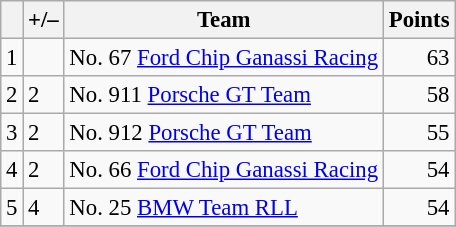<table class="wikitable" style="font-size: 95%;">
<tr>
<th scope="col"></th>
<th scope="col">+/–</th>
<th scope="col">Team</th>
<th scope="col">Points</th>
</tr>
<tr>
<td align=center>1</td>
<td align="left"></td>
<td> No. 67 <a href='#'>Ford Chip Ganassi Racing</a></td>
<td align=right>63</td>
</tr>
<tr>
<td align=center>2</td>
<td align="left"> 2</td>
<td> No. 911 <a href='#'>Porsche GT Team</a></td>
<td align=right>58</td>
</tr>
<tr>
<td align=center>3</td>
<td align="left"> 2</td>
<td> No. 912 <a href='#'>Porsche GT Team</a></td>
<td align=right>55</td>
</tr>
<tr>
<td align=center>4</td>
<td align="left"> 2</td>
<td> No. 66 <a href='#'>Ford Chip Ganassi Racing</a></td>
<td align=right>54</td>
</tr>
<tr>
<td align=center>5</td>
<td align="left"> 4</td>
<td> No. 25 <a href='#'>BMW Team RLL</a></td>
<td align=right>54</td>
</tr>
<tr>
</tr>
</table>
